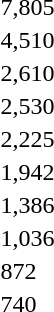<table>
<tr>
<td></td>
<td>7,805</td>
</tr>
<tr>
<td></td>
<td>4,510</td>
</tr>
<tr>
<td></td>
<td>2,610</td>
</tr>
<tr>
<td></td>
<td>2,530</td>
</tr>
<tr>
<td></td>
<td>2,225</td>
</tr>
<tr>
<td></td>
<td>1,942</td>
</tr>
<tr>
<td></td>
<td>1,386</td>
</tr>
<tr>
<td></td>
<td>1,036</td>
</tr>
<tr>
<td></td>
<td>872</td>
</tr>
<tr>
<td></td>
<td>740</td>
</tr>
</table>
